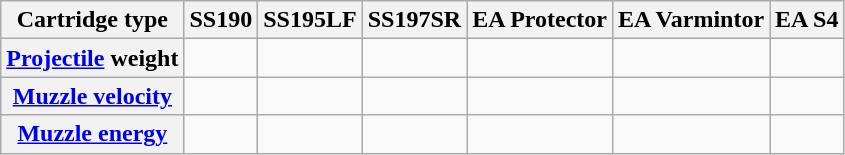<table class="wikitable">
<tr>
<th>Cartridge type</th>
<th>SS190</th>
<th>SS195LF</th>
<th>SS197SR</th>
<th>EA Protector</th>
<th>EA Varmintor</th>
<th>EA S4</th>
</tr>
<tr>
<th><a href='#'>Projectile</a> weight</th>
<td></td>
<td></td>
<td></td>
<td></td>
<td></td>
<td></td>
</tr>
<tr>
<th><a href='#'>Muzzle velocity</a></th>
<td></td>
<td></td>
<td></td>
<td></td>
<td></td>
<td></td>
</tr>
<tr>
<th><a href='#'>Muzzle energy</a></th>
<td></td>
<td></td>
<td></td>
<td></td>
<td></td>
<td></td>
</tr>
</table>
